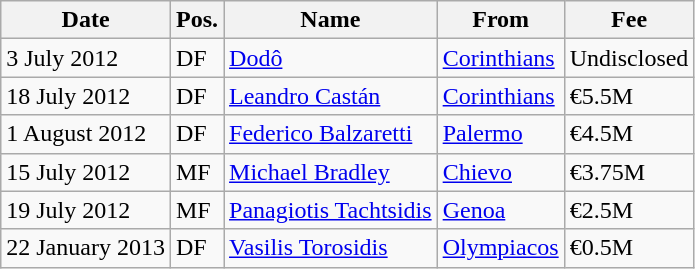<table class="wikitable">
<tr>
<th>Date</th>
<th>Pos.</th>
<th>Name</th>
<th>From</th>
<th>Fee</th>
</tr>
<tr>
<td>3 July 2012</td>
<td>DF</td>
<td> <a href='#'>Dodô</a></td>
<td> <a href='#'>Corinthians</a></td>
<td>Undisclosed</td>
</tr>
<tr>
<td>18 July 2012</td>
<td>DF</td>
<td> <a href='#'>Leandro Castán</a></td>
<td> <a href='#'>Corinthians</a></td>
<td>€5.5M</td>
</tr>
<tr>
<td>1 August 2012</td>
<td>DF</td>
<td> <a href='#'>Federico Balzaretti</a></td>
<td> <a href='#'>Palermo</a></td>
<td>€4.5M</td>
</tr>
<tr>
<td>15 July 2012</td>
<td>MF</td>
<td> <a href='#'>Michael Bradley</a></td>
<td> <a href='#'>Chievo</a></td>
<td>€3.75M</td>
</tr>
<tr>
<td>19 July 2012</td>
<td>MF</td>
<td> <a href='#'>Panagiotis Tachtsidis</a></td>
<td> <a href='#'>Genoa</a></td>
<td>€2.5M</td>
</tr>
<tr>
<td>22 January 2013</td>
<td>DF</td>
<td> <a href='#'>Vasilis Torosidis</a></td>
<td> <a href='#'>Olympiacos</a></td>
<td>€0.5M</td>
</tr>
</table>
